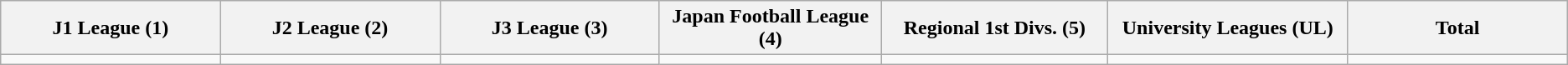<table class="wikitable">
<tr>
<th width="5%">J1 League (1)</th>
<th width="5%">J2 League (2)</th>
<th width="5%">J3 League (3)</th>
<th width="5%">Japan Football League (4)</th>
<th width="5%">Regional 1st Divs. (5)</th>
<th width="5%">University Leagues (UL)</th>
<th width="5%">Total</th>
</tr>
<tr>
<td></td>
<td></td>
<td></td>
<td></td>
<td></td>
<td></td>
<td></td>
</tr>
</table>
